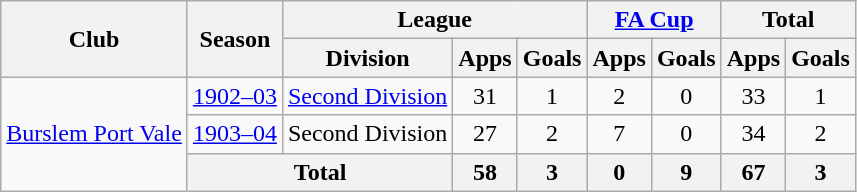<table class="wikitable" style="text-align:center">
<tr>
<th rowspan="2">Club</th>
<th rowspan="2">Season</th>
<th colspan="3">League</th>
<th colspan="2"><a href='#'>FA Cup</a></th>
<th colspan="2">Total</th>
</tr>
<tr>
<th>Division</th>
<th>Apps</th>
<th>Goals</th>
<th>Apps</th>
<th>Goals</th>
<th>Apps</th>
<th>Goals</th>
</tr>
<tr>
<td rowspan="3"><a href='#'>Burslem Port Vale</a></td>
<td><a href='#'>1902–03</a></td>
<td><a href='#'>Second Division</a></td>
<td>31</td>
<td>1</td>
<td>2</td>
<td>0</td>
<td>33</td>
<td>1</td>
</tr>
<tr>
<td><a href='#'>1903–04</a></td>
<td>Second Division</td>
<td>27</td>
<td>2</td>
<td>7</td>
<td>0</td>
<td>34</td>
<td>2</td>
</tr>
<tr>
<th colspan="2">Total</th>
<th>58</th>
<th>3</th>
<th>0</th>
<th>9</th>
<th>67</th>
<th>3</th>
</tr>
</table>
